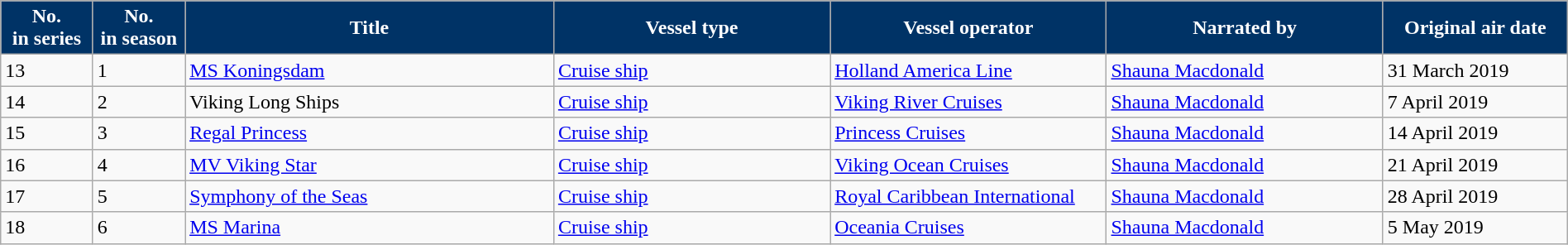<table class="wikitable plainrowheaders" style="width:100%; margin:auto;">
<tr>
<th scope="col" style="background-color: #003366; color: #ffffff;" width="5%">No.<br>in series</th>
<th scope="col" style="background-color: #003366; color: #ffffff;" width="5%">No.<br>in season</th>
<th scope="col" style="background-color: #003366; color: #ffffff;" width="20%">Title</th>
<th scope="col" style="background-color: #003366; color: #ffffff;" width="15%">Vessel type</th>
<th scope="col" style="background-color: #003366; color: #ffffff;" width="15%">Vessel operator</th>
<th scope="col" style="background-color: #003366; color: #ffffff;" width="15%">Narrated by</th>
<th scope="col" style="background-color: #003366; color: #ffffff;" width="10%">Original air date</th>
</tr>
<tr>
<td>13</td>
<td>1</td>
<td><a href='#'>MS Koningsdam</a></td>
<td><a href='#'>Cruise ship</a></td>
<td><a href='#'>Holland America Line</a></td>
<td><a href='#'>Shauna Macdonald</a></td>
<td>31 March 2019</td>
</tr>
<tr>
<td>14</td>
<td>2</td>
<td>Viking Long Ships</td>
<td><a href='#'>Cruise ship</a></td>
<td><a href='#'>Viking River Cruises</a></td>
<td><a href='#'>Shauna Macdonald</a></td>
<td>7 April 2019</td>
</tr>
<tr>
<td>15</td>
<td>3</td>
<td><a href='#'>Regal Princess</a></td>
<td><a href='#'>Cruise ship</a></td>
<td><a href='#'>Princess Cruises</a></td>
<td><a href='#'>Shauna Macdonald</a></td>
<td>14 April 2019</td>
</tr>
<tr>
<td>16</td>
<td>4</td>
<td><a href='#'>MV Viking Star</a></td>
<td><a href='#'>Cruise ship</a></td>
<td><a href='#'>Viking Ocean Cruises</a></td>
<td><a href='#'>Shauna Macdonald</a></td>
<td>21 April 2019</td>
</tr>
<tr>
<td>17</td>
<td>5</td>
<td><a href='#'>Symphony of the Seas</a></td>
<td><a href='#'>Cruise ship</a></td>
<td><a href='#'>Royal Caribbean International</a></td>
<td><a href='#'>Shauna Macdonald</a></td>
<td>28 April 2019</td>
</tr>
<tr>
<td>18</td>
<td>6</td>
<td><a href='#'>MS Marina</a></td>
<td><a href='#'>Cruise ship</a></td>
<td><a href='#'>Oceania Cruises</a></td>
<td><a href='#'>Shauna Macdonald</a></td>
<td>5 May 2019</td>
</tr>
</table>
